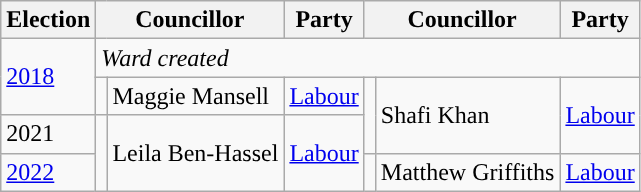<table class="wikitable">
<tr>
<th>Election</th>
<th colspan="2">Councillor</th>
<th>Party</th>
<th colspan="2">Councillor</th>
<th>Party</th>
</tr>
<tr>
<td rowspan="2"><a href='#'>2018</a></td>
<td colspan="12"><em>Ward created</em></td>
</tr>
<tr>
<td style="background-color: "></td>
<td>Maggie Mansell</td>
<td><a href='#'>Labour</a></td>
<td rowspan="2" style="background-color: "></td>
<td rowspan="2">Shafi Khan</td>
<td rowspan="2"><a href='#'>Labour</a></td>
</tr>
<tr>
<td>2021</td>
<td rowspan="2" style="background-color: "></td>
<td rowspan="2">Leila Ben-Hassel</td>
<td rowspan="2"><a href='#'>Labour</a></td>
</tr>
<tr>
<td><a href='#'>2022</a></td>
<td style="background-color: "></td>
<td>Matthew Griffiths</td>
<td><a href='#'>Labour</a></td>
</tr>
</table>
